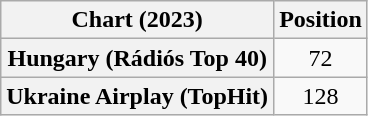<table class="wikitable plainrowheaders" style="text-align:center;">
<tr>
<th scope="col">Chart (2023)</th>
<th scope="col">Position</th>
</tr>
<tr>
<th scope="row">Hungary (Rádiós Top 40)</th>
<td>72</td>
</tr>
<tr>
<th scope="row">Ukraine Airplay (TopHit)</th>
<td>128</td>
</tr>
</table>
